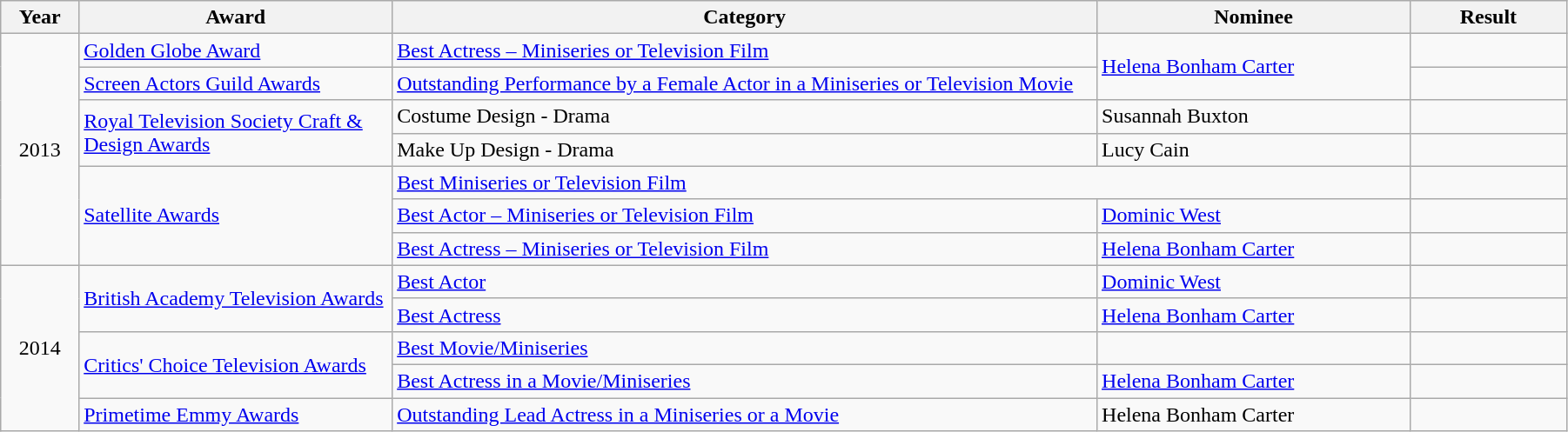<table class="wikitable" width="95%">
<tr>
<th width="5%">Year</th>
<th width="20%">Award</th>
<th width="45%">Category</th>
<th width="20%">Nominee</th>
<th width="10%">Result</th>
</tr>
<tr>
<td rowspan="7" align="center">2013</td>
<td><a href='#'>Golden Globe Award</a></td>
<td><a href='#'>Best Actress – Miniseries or Television Film</a></td>
<td rowspan="2"><a href='#'>Helena Bonham Carter</a></td>
<td></td>
</tr>
<tr>
<td><a href='#'>Screen Actors Guild Awards</a></td>
<td><a href='#'>Outstanding Performance by a Female Actor in a Miniseries or Television Movie</a></td>
<td></td>
</tr>
<tr>
<td rowspan="2"><a href='#'>Royal Television Society Craft & Design Awards</a></td>
<td>Costume Design - Drama</td>
<td>Susannah Buxton</td>
<td></td>
</tr>
<tr>
<td>Make Up Design - Drama</td>
<td>Lucy Cain</td>
<td></td>
</tr>
<tr>
<td rowspan="3"><a href='#'>Satellite Awards</a></td>
<td colspan="2"><a href='#'>Best Miniseries or Television Film</a></td>
<td></td>
</tr>
<tr>
<td><a href='#'>Best Actor – Miniseries or Television Film</a></td>
<td><a href='#'>Dominic West</a></td>
<td></td>
</tr>
<tr>
<td><a href='#'>Best Actress – Miniseries or Television Film</a></td>
<td><a href='#'>Helena Bonham Carter</a></td>
<td></td>
</tr>
<tr>
<td rowspan="5" align="center">2014</td>
<td rowspan="2"><a href='#'>British Academy Television Awards</a></td>
<td><a href='#'>Best Actor</a></td>
<td><a href='#'>Dominic West</a></td>
<td></td>
</tr>
<tr>
<td><a href='#'>Best Actress</a></td>
<td><a href='#'>Helena Bonham Carter</a></td>
<td></td>
</tr>
<tr>
<td rowspan="2"><a href='#'>Critics' Choice Television Awards</a></td>
<td><a href='#'>Best Movie/Miniseries</a></td>
<td></td>
<td></td>
</tr>
<tr>
<td><a href='#'>Best Actress in a Movie/Miniseries</a></td>
<td><a href='#'>Helena Bonham Carter</a></td>
<td></td>
</tr>
<tr>
<td><a href='#'>Primetime Emmy Awards</a></td>
<td><a href='#'>Outstanding Lead Actress in a Miniseries or a Movie</a></td>
<td>Helena Bonham Carter</td>
<td></td>
</tr>
</table>
